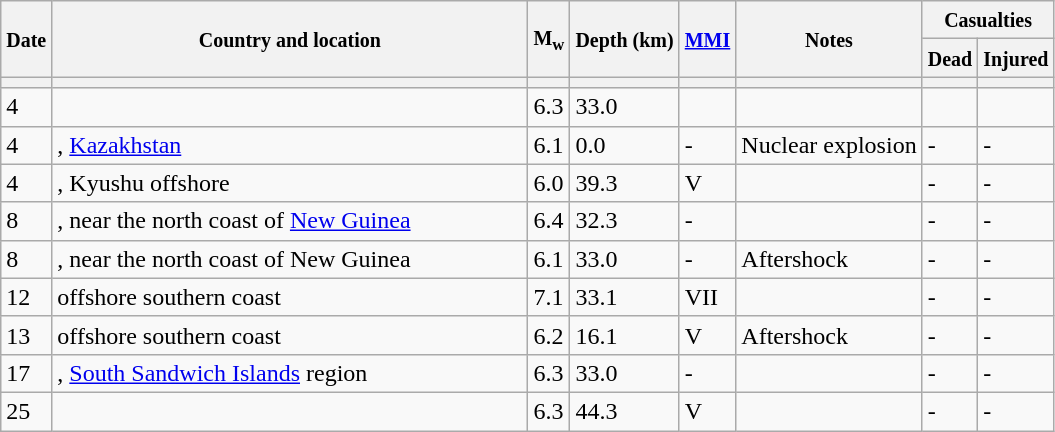<table class="wikitable sortable" style="border:1px black; margin-left:1em;">
<tr>
<th rowspan="2"><small>Date</small></th>
<th rowspan="2" style="width: 310px"><small>Country and location</small></th>
<th rowspan="2"><small>M<sub>w</sub></small></th>
<th rowspan="2"><small>Depth (km)</small></th>
<th rowspan="2"><small><a href='#'>MMI</a></small></th>
<th rowspan="2" class="unsortable"><small>Notes</small></th>
<th colspan="2"><small>Casualties</small></th>
</tr>
<tr>
<th><small>Dead</small></th>
<th><small>Injured</small></th>
</tr>
<tr>
<th></th>
<th></th>
<th></th>
<th></th>
<th></th>
<th></th>
<th></th>
<th></th>
</tr>
<tr>
<td>4</td>
<td></td>
<td>6.3</td>
<td>33.0</td>
<td></td>
<td></td>
<td></td>
<td></td>
</tr>
<tr>
<td>4</td>
<td>, <a href='#'>Kazakhstan</a></td>
<td>6.1</td>
<td>0.0</td>
<td>-</td>
<td>Nuclear explosion</td>
<td>-</td>
<td>-</td>
</tr>
<tr>
<td>4</td>
<td>, Kyushu offshore</td>
<td>6.0</td>
<td>39.3</td>
<td>V</td>
<td></td>
<td>-</td>
<td>-</td>
</tr>
<tr>
<td>8</td>
<td>, near the north coast of <a href='#'>New Guinea</a></td>
<td>6.4</td>
<td>32.3</td>
<td>-</td>
<td></td>
<td>-</td>
<td>-</td>
</tr>
<tr>
<td>8</td>
<td>, near the north coast of New Guinea</td>
<td>6.1</td>
<td>33.0</td>
<td>-</td>
<td>Aftershock</td>
<td>-</td>
<td>-</td>
</tr>
<tr>
<td>12</td>
<td> offshore southern coast</td>
<td>7.1</td>
<td>33.1</td>
<td>VII</td>
<td></td>
<td>-</td>
<td>-</td>
</tr>
<tr>
<td>13</td>
<td> offshore southern coast</td>
<td>6.2</td>
<td>16.1</td>
<td>V</td>
<td>Aftershock</td>
<td>-</td>
<td>-</td>
</tr>
<tr>
<td>17</td>
<td>, <a href='#'>South Sandwich Islands</a> region</td>
<td>6.3</td>
<td>33.0</td>
<td>-</td>
<td></td>
<td>-</td>
<td>-</td>
</tr>
<tr>
<td>25</td>
<td></td>
<td>6.3</td>
<td>44.3</td>
<td>V</td>
<td></td>
<td>-</td>
<td>-</td>
</tr>
</table>
